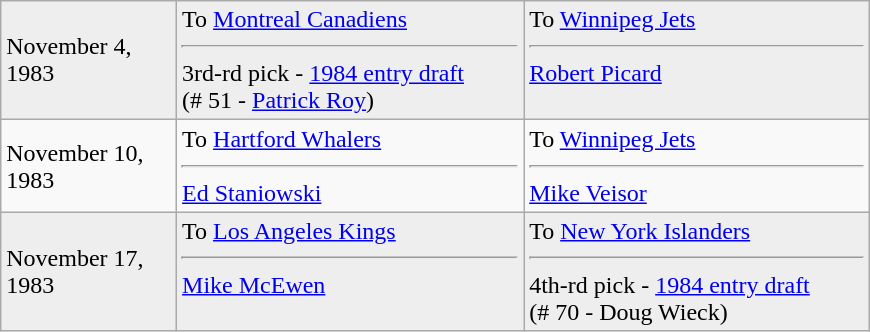<table class="wikitable" style="border:1px solid #999; width:580px;">
<tr style="background:#eee;">
<td>November 4,<br>1983</td>
<td valign="top">To <a href='#'>Montreal Canadiens</a><hr>3rd-rd pick - <a href='#'>1984 entry draft</a><br>(# 51 - <a href='#'>Patrick Roy</a>)</td>
<td valign="top">To <a href='#'>Winnipeg Jets</a><hr><a href='#'>Robert Picard</a></td>
</tr>
<tr>
<td>November 10,<br>1983</td>
<td valign="top">To <a href='#'>Hartford Whalers</a><hr><a href='#'>Ed Staniowski</a></td>
<td valign="top">To <a href='#'>Winnipeg Jets</a><hr><a href='#'>Mike Veisor</a></td>
</tr>
<tr style="background:#eee;">
<td>November 17,<br>1983</td>
<td valign="top">To <a href='#'>Los Angeles Kings</a><hr><a href='#'>Mike McEwen</a></td>
<td valign="top">To <a href='#'>New York Islanders</a><hr>4th-rd pick - <a href='#'>1984 entry draft</a><br>(# 70 - Doug Wieck)</td>
</tr>
</table>
